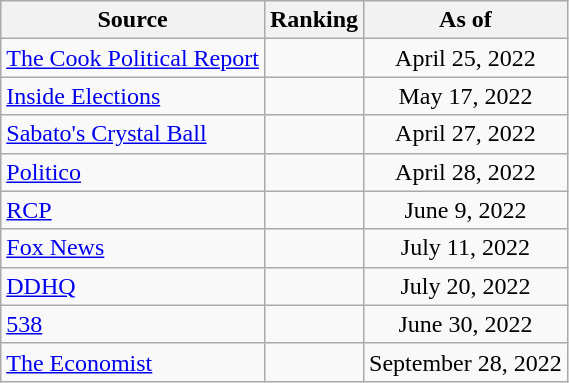<table class="wikitable" style="text-align:center">
<tr>
<th>Source</th>
<th>Ranking</th>
<th>As of</th>
</tr>
<tr>
<td align=left><a href='#'>The Cook Political Report</a></td>
<td></td>
<td>April 25, 2022</td>
</tr>
<tr>
<td align=left><a href='#'>Inside Elections</a></td>
<td></td>
<td>May 17, 2022</td>
</tr>
<tr>
<td align=left><a href='#'>Sabato's Crystal Ball</a></td>
<td></td>
<td>April 27, 2022</td>
</tr>
<tr>
<td align=left><a href='#'>Politico</a></td>
<td></td>
<td>April 28, 2022</td>
</tr>
<tr>
<td align="left"><a href='#'>RCP</a></td>
<td></td>
<td>June 9, 2022</td>
</tr>
<tr>
<td align=left><a href='#'>Fox News</a></td>
<td></td>
<td>July 11, 2022</td>
</tr>
<tr>
<td align="left"><a href='#'>DDHQ</a></td>
<td></td>
<td>July 20, 2022</td>
</tr>
<tr>
<td align="left"><a href='#'>538</a></td>
<td></td>
<td>June 30, 2022</td>
</tr>
<tr>
<td align="left"><a href='#'>The Economist</a></td>
<td></td>
<td>September 28, 2022</td>
</tr>
</table>
